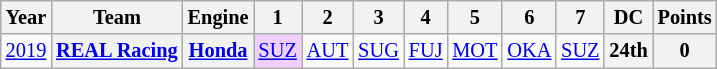<table class="wikitable" style="text-align:center; font-size:85%">
<tr>
<th>Year</th>
<th>Team</th>
<th>Engine</th>
<th>1</th>
<th>2</th>
<th>3</th>
<th>4</th>
<th>5</th>
<th>6</th>
<th>7</th>
<th>DC</th>
<th>Points</th>
</tr>
<tr>
<td><a href='#'>2019</a></td>
<th nowrap><a href='#'>REAL Racing</a></th>
<th><a href='#'>Honda</a></th>
<td style="background:#EFCFFF;"><a href='#'>SUZ</a><br></td>
<td><a href='#'>AUT</a></td>
<td><a href='#'>SUG</a></td>
<td><a href='#'>FUJ</a></td>
<td><a href='#'>MOT</a></td>
<td><a href='#'>OKA</a></td>
<td><a href='#'>SUZ</a></td>
<th>24th</th>
<th>0</th>
</tr>
</table>
